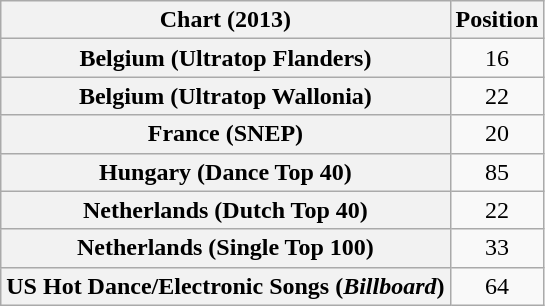<table class="wikitable sortable plainrowheaders" style="text-align:center">
<tr>
<th>Chart (2013)</th>
<th>Position</th>
</tr>
<tr>
<th scope="row">Belgium (Ultratop Flanders)</th>
<td>16</td>
</tr>
<tr>
<th scope="row">Belgium (Ultratop Wallonia)</th>
<td>22</td>
</tr>
<tr>
<th scope="row">France (SNEP)</th>
<td>20</td>
</tr>
<tr>
<th scope="row">Hungary (Dance Top 40)</th>
<td>85</td>
</tr>
<tr>
<th scope="row">Netherlands (Dutch Top 40)</th>
<td>22</td>
</tr>
<tr>
<th scope="row">Netherlands (Single Top 100)</th>
<td>33</td>
</tr>
<tr>
<th scope="row">US Hot Dance/Electronic Songs (<em>Billboard</em>)</th>
<td>64</td>
</tr>
</table>
